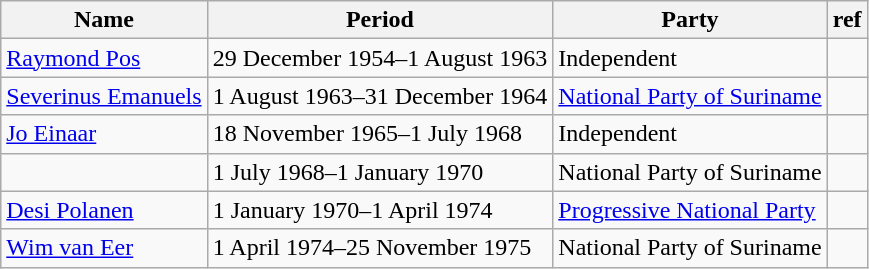<table class="wikitable vatop">
<tr>
<th>Name</th>
<th>Period</th>
<th>Party</th>
<th>ref</th>
</tr>
<tr>
<td><a href='#'>Raymond Pos</a></td>
<td>29 December 1954–1 August 1963</td>
<td>Independent</td>
<td></td>
</tr>
<tr>
<td><a href='#'>Severinus Emanuels</a></td>
<td>1 August 1963–31 December 1964</td>
<td><a href='#'>National Party of Suriname</a></td>
<td></td>
</tr>
<tr>
<td><a href='#'>Jo Einaar</a></td>
<td>18 November 1965–1 July 1968</td>
<td>Independent</td>
<td></td>
</tr>
<tr>
<td></td>
<td>1 July 1968–1 January 1970</td>
<td>National Party of Suriname</td>
<td></td>
</tr>
<tr>
<td><a href='#'>Desi Polanen</a></td>
<td>1 January 1970–1 April 1974</td>
<td><a href='#'>Progressive National Party</a></td>
<td></td>
</tr>
<tr>
<td><a href='#'>Wim van Eer</a></td>
<td>1 April 1974–25 November 1975</td>
<td>National Party of Suriname</td>
<td></td>
</tr>
</table>
